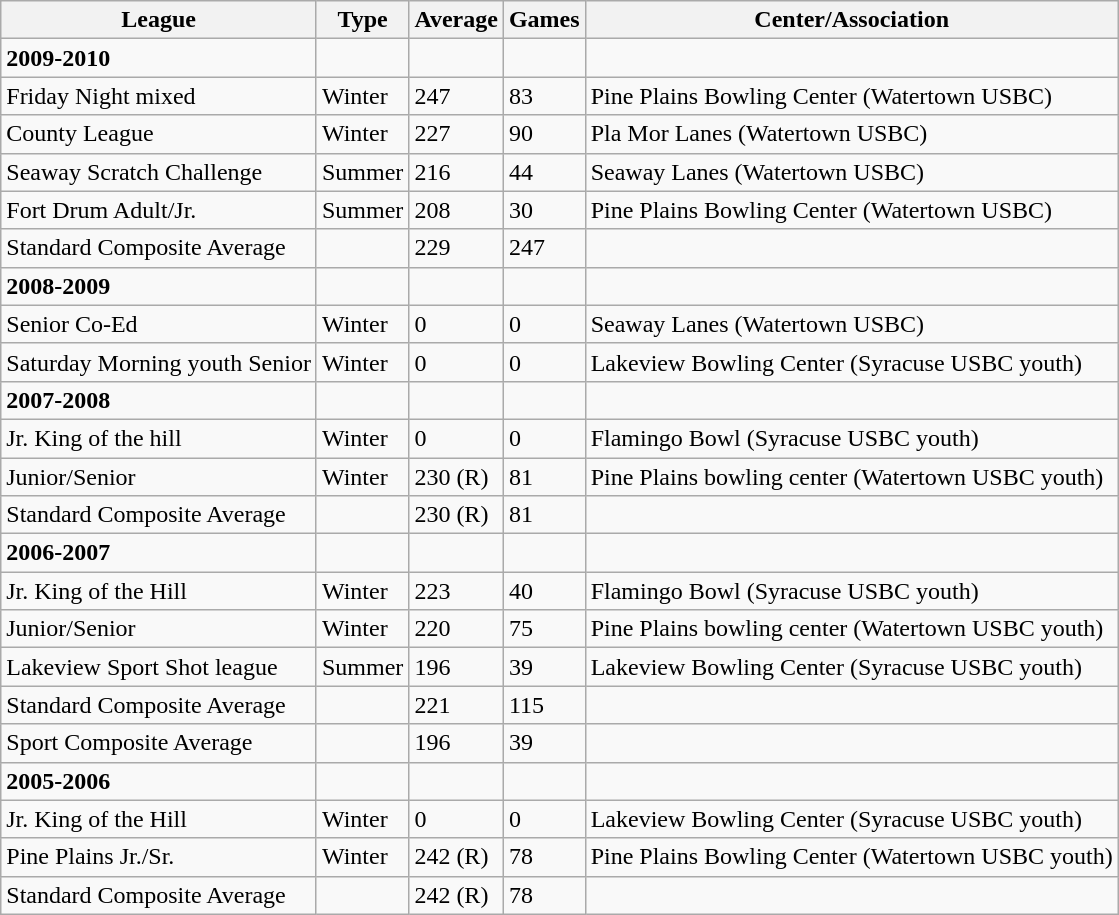<table class="wikitable">
<tr>
<th>League</th>
<th>Type</th>
<th>Average</th>
<th>Games</th>
<th>Center/Association</th>
</tr>
<tr>
<td><strong>2009-2010</strong></td>
<td></td>
<td></td>
<td></td>
<td></td>
</tr>
<tr>
<td>Friday Night mixed</td>
<td>Winter</td>
<td>247</td>
<td>83</td>
<td>Pine Plains Bowling Center (Watertown USBC)</td>
</tr>
<tr>
<td>County League</td>
<td>Winter</td>
<td>227</td>
<td>90</td>
<td>Pla Mor Lanes (Watertown USBC)</td>
</tr>
<tr>
<td>Seaway Scratch Challenge</td>
<td>Summer</td>
<td>216</td>
<td>44</td>
<td>Seaway Lanes (Watertown USBC)</td>
</tr>
<tr>
<td>Fort Drum Adult/Jr.</td>
<td>Summer</td>
<td>208</td>
<td>30</td>
<td>Pine Plains Bowling Center (Watertown USBC)</td>
</tr>
<tr>
<td>Standard Composite Average</td>
<td></td>
<td>229</td>
<td>247</td>
<td></td>
</tr>
<tr>
<td><strong>2008-2009</strong></td>
<td></td>
<td></td>
<td></td>
<td></td>
</tr>
<tr>
<td>Senior Co-Ed</td>
<td>Winter</td>
<td>0</td>
<td>0</td>
<td>Seaway Lanes (Watertown USBC)</td>
</tr>
<tr>
<td>Saturday Morning youth Senior</td>
<td>Winter</td>
<td>0</td>
<td>0</td>
<td>Lakeview Bowling Center (Syracuse USBC youth)</td>
</tr>
<tr>
<td><strong>2007-2008</strong></td>
<td></td>
<td></td>
<td></td>
<td></td>
</tr>
<tr>
<td>Jr. King of the hill</td>
<td>Winter</td>
<td>0</td>
<td>0</td>
<td>Flamingo Bowl (Syracuse USBC youth)</td>
</tr>
<tr>
<td>Junior/Senior</td>
<td>Winter</td>
<td>230 (R)</td>
<td>81</td>
<td>Pine Plains bowling center (Watertown USBC youth)</td>
</tr>
<tr>
<td>Standard Composite Average</td>
<td></td>
<td>230 (R)</td>
<td>81</td>
<td></td>
</tr>
<tr>
<td><strong>2006-2007</strong></td>
<td></td>
<td></td>
<td></td>
<td></td>
</tr>
<tr>
<td>Jr. King of the Hill</td>
<td>Winter</td>
<td>223</td>
<td>40</td>
<td>Flamingo Bowl (Syracuse USBC youth)</td>
</tr>
<tr>
<td>Junior/Senior</td>
<td>Winter</td>
<td>220</td>
<td>75</td>
<td>Pine Plains bowling center (Watertown USBC youth)</td>
</tr>
<tr>
<td>Lakeview Sport Shot league</td>
<td>Summer</td>
<td>196</td>
<td>39</td>
<td>Lakeview Bowling Center (Syracuse USBC youth)</td>
</tr>
<tr>
<td>Standard Composite Average</td>
<td></td>
<td>221</td>
<td>115</td>
<td></td>
</tr>
<tr>
<td>Sport Composite Average</td>
<td></td>
<td>196</td>
<td>39</td>
<td></td>
</tr>
<tr>
<td><strong>2005-2006</strong></td>
<td></td>
<td></td>
<td></td>
<td></td>
</tr>
<tr>
<td>Jr. King of the Hill</td>
<td>Winter</td>
<td>0</td>
<td>0</td>
<td>Lakeview Bowling Center (Syracuse USBC youth)</td>
</tr>
<tr>
<td>Pine Plains Jr./Sr.</td>
<td>Winter</td>
<td>242 (R)</td>
<td>78</td>
<td>Pine Plains Bowling Center (Watertown USBC youth)</td>
</tr>
<tr>
<td>Standard Composite Average</td>
<td></td>
<td>242 (R)</td>
<td>78</td>
<td></td>
</tr>
</table>
